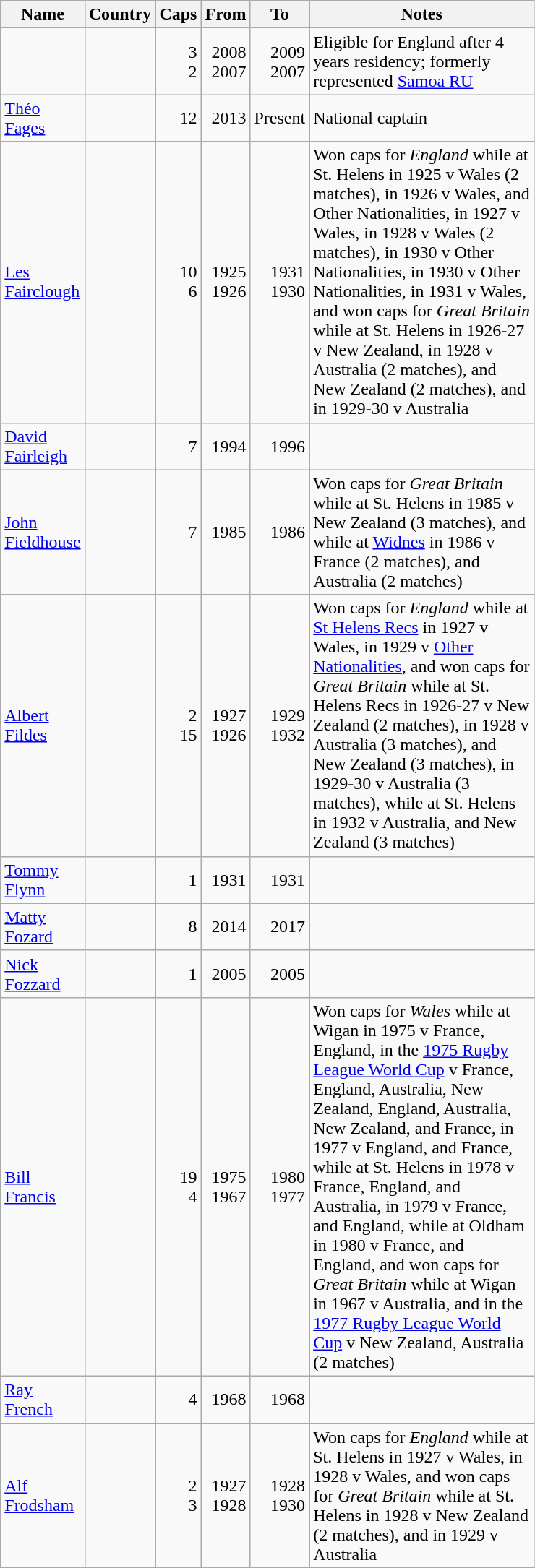<table class="wikitable">
<tr>
<th width="60px">Name</th>
<th width="30px">Country</th>
<th width="30px">Caps</th>
<th width="30px">From</th>
<th width="30px">To</th>
<th width="200px">Notes</th>
</tr>
<tr>
<td align="left"></td>
<td align="left"><br></td>
<td align="right">3<br>2</td>
<td align="right">2008<br>2007</td>
<td align="right">2009<br>2007</td>
<td align="left">Eligible for England after 4 years residency; formerly represented <a href='#'>Samoa RU</a></td>
</tr>
<tr>
<td align="left"><a href='#'>Théo Fages</a></td>
<td align="left"></td>
<td align="right">12</td>
<td align="right">2013</td>
<td align="right">Present</td>
<td align="left">National captain</td>
</tr>
<tr>
<td align="left"><a href='#'>Les Fairclough</a></td>
<td align="left"><br></td>
<td align="right">10<br>6</td>
<td align="right">1925<br>1926</td>
<td align="right">1931<br>1930</td>
<td align="left">Won caps for <em>England</em> while at St. Helens in 1925 v Wales (2 matches), in 1926 v Wales, and Other Nationalities, in 1927 v Wales, in 1928 v Wales (2 matches), in 1930 v Other Nationalities, in 1930 v Other Nationalities, in 1931 v Wales, and won caps for <em>Great Britain</em> while at St. Helens in 1926-27 v New Zealand, in 1928 v Australia (2 matches), and New Zealand (2 matches), and in 1929-30 v Australia</td>
</tr>
<tr>
<td align="left"><a href='#'>David Fairleigh</a></td>
<td align="left"></td>
<td align="right">7</td>
<td align="right">1994</td>
<td align="right">1996</td>
<td align="left"></td>
</tr>
<tr>
<td align="left"><a href='#'>John Fieldhouse</a></td>
<td align="left"></td>
<td align="right">7</td>
<td align="right">1985</td>
<td align="right">1986</td>
<td align="left">Won caps for <em>Great Britain</em> while at St. Helens in 1985 v New Zealand (3 matches), and while at <a href='#'>Widnes</a> in 1986 v France (2 matches), and Australia (2 matches)</td>
</tr>
<tr>
<td align="left"><a href='#'>Albert Fildes</a></td>
<td align="left"><br></td>
<td align="right">2<br>15</td>
<td align="right">1927<br>1926</td>
<td align="right">1929<br>1932</td>
<td align="left">Won caps for <em>England</em> while at <a href='#'>St Helens Recs</a> in 1927 v Wales, in 1929 v <a href='#'>Other Nationalities</a>, and won caps for <em>Great Britain</em> while at St. Helens Recs in 1926-27 v New Zealand (2 matches), in 1928 v Australia (3 matches), and New Zealand (3 matches), in 1929-30 v Australia (3 matches), while at St. Helens in 1932 v Australia, and New Zealand (3 matches)</td>
</tr>
<tr>
<td align="left"><a href='#'>Tommy Flynn</a></td>
<td align="left"></td>
<td align="right">1</td>
<td align="right">1931</td>
<td align="right">1931</td>
<td align="left"></td>
</tr>
<tr>
<td align="left"><a href='#'>Matty Fozard</a></td>
<td align="left"></td>
<td align="right">8</td>
<td align="right">2014</td>
<td align="right">2017</td>
<td align="left"></td>
</tr>
<tr>
<td align="left"><a href='#'>Nick Fozzard</a></td>
<td align="left"></td>
<td align="right">1</td>
<td align="right">2005</td>
<td align="right">2005</td>
<td align="left"></td>
</tr>
<tr>
<td align="left"><a href='#'>Bill Francis</a></td>
<td align="left"><br></td>
<td align="right">19<br>4</td>
<td align="right">1975<br>1967</td>
<td align="right">1980<br>1977</td>
<td align="left">Won caps for <em>Wales</em> while at Wigan in 1975 v France, England, in the <a href='#'>1975 Rugby League World Cup</a> v France, England, Australia, New Zealand, England, Australia, New Zealand, and France, in 1977 v England, and France, while at St. Helens in 1978 v France, England, and Australia, in 1979 v France, and England, while at Oldham in 1980 v France, and England, and won caps for <em>Great Britain</em> while at Wigan in 1967 v Australia, and in the <a href='#'>1977 Rugby League World Cup</a> v New Zealand, Australia (2 matches)</td>
</tr>
<tr>
<td align="left"><a href='#'>Ray French</a></td>
<td align="left"></td>
<td align="right">4</td>
<td align="right">1968</td>
<td align="right">1968</td>
<td align="left"></td>
</tr>
<tr>
<td align="left"><a href='#'>Alf Frodsham</a></td>
<td align="left"><br></td>
<td align="right">2<br>3</td>
<td align="right">1927<br>1928</td>
<td align="right">1928<br>1930</td>
<td align="left">Won caps for <em>England</em> while at St. Helens in 1927 v Wales, in 1928 v Wales, and won caps for <em>Great Britain</em> while at St. Helens in 1928 v New Zealand (2 matches), and in 1929 v Australia</td>
</tr>
<tr>
</tr>
</table>
